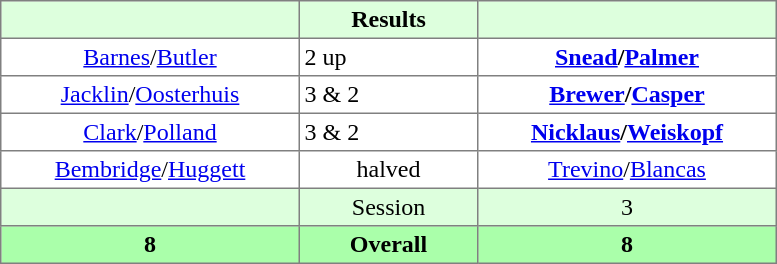<table border="1" cellpadding="3" style="border-collapse:collapse; text-align:center;">
<tr style="background:#dfd;">
<th style="width:12em;"> </th>
<th style="width:7em;">Results</th>
<th style="width:12em;"></th>
</tr>
<tr>
<td><a href='#'>Barnes</a>/<a href='#'>Butler</a></td>
<td align=left> 2 up</td>
<td><strong><a href='#'>Snead</a>/<a href='#'>Palmer</a></strong></td>
</tr>
<tr>
<td><a href='#'>Jacklin</a>/<a href='#'>Oosterhuis</a></td>
<td align=left> 3 & 2</td>
<td><strong><a href='#'>Brewer</a>/<a href='#'>Casper</a></strong></td>
</tr>
<tr>
<td><a href='#'>Clark</a>/<a href='#'>Polland</a></td>
<td align=left> 3 & 2</td>
<td><strong><a href='#'>Nicklaus</a>/<a href='#'>Weiskopf</a></strong></td>
</tr>
<tr>
<td><a href='#'>Bembridge</a>/<a href='#'>Huggett</a></td>
<td>halved</td>
<td><a href='#'>Trevino</a>/<a href='#'>Blancas</a></td>
</tr>
<tr style="background:#dfd;">
<td></td>
<td>Session</td>
<td>3</td>
</tr>
<tr style="background:#afa;">
<th>8</th>
<th>Overall</th>
<th>8</th>
</tr>
</table>
